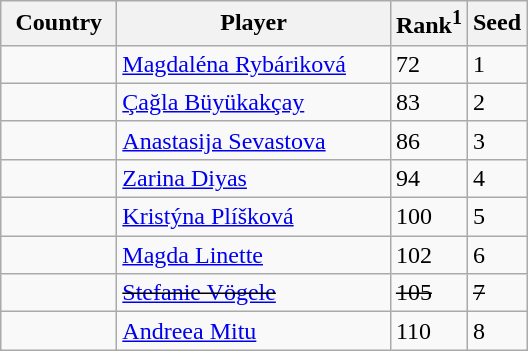<table class="sortable wikitable">
<tr>
<th width="70">Country</th>
<th width="175">Player</th>
<th>Rank<sup>1</sup></th>
<th>Seed</th>
</tr>
<tr>
<td></td>
<td><a href='#'>Magdaléna Rybáriková</a></td>
<td>72</td>
<td>1</td>
</tr>
<tr>
<td></td>
<td><a href='#'>Çağla Büyükakçay</a></td>
<td>83</td>
<td>2</td>
</tr>
<tr>
<td></td>
<td><a href='#'>Anastasija Sevastova</a></td>
<td>86</td>
<td>3</td>
</tr>
<tr>
<td></td>
<td><a href='#'>Zarina Diyas</a></td>
<td>94</td>
<td>4</td>
</tr>
<tr>
<td></td>
<td><a href='#'>Kristýna Plíšková</a></td>
<td>100</td>
<td>5</td>
</tr>
<tr>
<td></td>
<td><a href='#'>Magda Linette</a></td>
<td>102</td>
<td>6</td>
</tr>
<tr>
<td><s></s></td>
<td><s><a href='#'>Stefanie Vögele</a></s></td>
<td><s>105</s></td>
<td><s>7</s></td>
</tr>
<tr>
<td></td>
<td><a href='#'>Andreea Mitu</a></td>
<td>110</td>
<td>8</td>
</tr>
</table>
